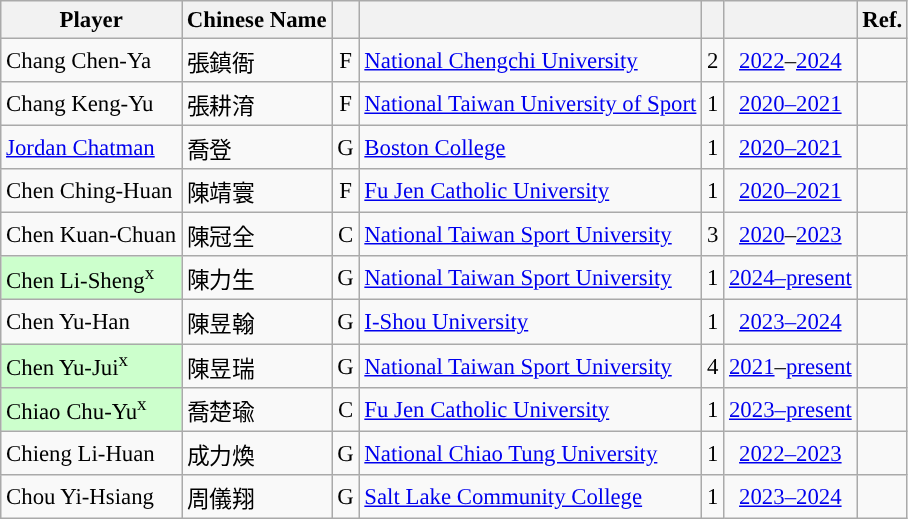<table class="wikitable sortable" style="font-size:95%; text-align:left;">
<tr>
<th>Player</th>
<th>Chinese Name</th>
<th></th>
<th></th>
<th></th>
<th></th>
<th>Ref.</th>
</tr>
<tr>
<td>Chang Chen-Ya</td>
<td>張鎮衙</td>
<td align="center">F</td>
<td><a href='#'>National Chengchi University</a></td>
<td align="center">2</td>
<td align="center"><a href='#'>2022</a>–<a href='#'>2024</a></td>
<td></td>
</tr>
<tr>
<td>Chang Keng-Yu</td>
<td>張耕淯</td>
<td align="center">F</td>
<td><a href='#'>National Taiwan University of Sport</a></td>
<td align="center">1</td>
<td align="center"><a href='#'>2020–2021</a></td>
<td></td>
</tr>
<tr>
<td><a href='#'>Jordan Chatman</a></td>
<td>喬登</td>
<td align="center">G</td>
<td><a href='#'>Boston College</a></td>
<td align="center">1</td>
<td align="center"><a href='#'>2020–2021</a></td>
<td></td>
</tr>
<tr>
<td>Chen Ching-Huan</td>
<td>陳靖寰</td>
<td align="center">F</td>
<td><a href='#'>Fu Jen Catholic University</a></td>
<td align="center">1</td>
<td align="center"><a href='#'>2020–2021</a></td>
<td></td>
</tr>
<tr>
<td>Chen Kuan-Chuan</td>
<td>陳冠全</td>
<td align="center">C</td>
<td><a href='#'>National Taiwan Sport University</a></td>
<td align="center">3</td>
<td align="center"><a href='#'>2020</a>–<a href='#'>2023</a></td>
<td></td>
</tr>
<tr>
<td bgcolor="#CCFFCC">Chen Li-Sheng<sup>x</sup></td>
<td>陳力生</td>
<td align="center">G</td>
<td><a href='#'>National Taiwan Sport University</a></td>
<td align="center">1</td>
<td align="center"><a href='#'>2024–present</a></td>
<td></td>
</tr>
<tr>
<td>Chen Yu-Han</td>
<td>陳昱翰</td>
<td align="center">G</td>
<td><a href='#'>I-Shou University</a></td>
<td align="center">1</td>
<td align="center"><a href='#'>2023–2024</a></td>
<td></td>
</tr>
<tr>
<td bgcolor="#CCFFCC">Chen Yu-Jui<sup>x</sup></td>
<td>陳昱瑞</td>
<td align="center">G</td>
<td><a href='#'>National Taiwan Sport University</a></td>
<td align="center">4</td>
<td align="center"><a href='#'>2021</a>–<a href='#'>present</a></td>
<td></td>
</tr>
<tr>
<td bgcolor="#CCFFCC">Chiao Chu-Yu<sup>x</sup></td>
<td>喬楚瑜</td>
<td align="center">C</td>
<td><a href='#'>Fu Jen Catholic University</a></td>
<td align="center">1</td>
<td align="center"><a href='#'>2023–present</a></td>
<td></td>
</tr>
<tr>
<td>Chieng Li-Huan</td>
<td>成力煥</td>
<td align="center">G</td>
<td><a href='#'>National Chiao Tung University</a></td>
<td align="center">1</td>
<td align="center"><a href='#'>2022–2023</a></td>
<td></td>
</tr>
<tr>
<td>Chou Yi-Hsiang</td>
<td>周儀翔</td>
<td align="center">G</td>
<td><a href='#'>Salt Lake Community College</a></td>
<td align="center">1</td>
<td align="center"><a href='#'>2023–2024</a></td>
<td></td>
</tr>
</table>
